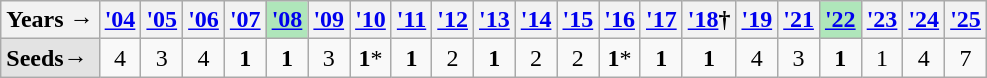<table class="wikitable">
<tr>
<th>Years →</th>
<th><a href='#'>'04</a></th>
<th><a href='#'>'05</a></th>
<th><a href='#'>'06</a></th>
<th><a href='#'>'07</a></th>
<th style="background: #afe6ba;"><a href='#'>'08</a></th>
<th><a href='#'>'09</a></th>
<th><a href='#'>'10</a></th>
<th><a href='#'>'11</a></th>
<th><a href='#'>'12</a></th>
<th><a href='#'>'13</a></th>
<th><a href='#'>'14</a></th>
<th><a href='#'>'15</a></th>
<th><a href='#'>'16</a></th>
<th><a href='#'>'17</a></th>
<th><a href='#'>'18</a>†</th>
<th><a href='#'>'19</a></th>
<th><a href='#'>'21</a></th>
<th style="background: #afe6ba;"><a href='#'>'22</a></th>
<th><a href='#'>'23</a></th>
<th><a href='#'>'24</a></th>
<th><a href='#'>'25</a></th>
</tr>
<tr align=center>
<td style="text-align:left; background:#e3e3e3;"><strong>Seeds→</strong></td>
<td>4</td>
<td>3</td>
<td>4</td>
<td><strong>1</strong></td>
<td><strong>1</strong></td>
<td>3</td>
<td><strong>1</strong>*</td>
<td><strong>1</strong></td>
<td>2</td>
<td><strong>1</strong></td>
<td>2</td>
<td>2</td>
<td><strong>1</strong>*</td>
<td><strong>1</strong></td>
<td><strong>1</strong></td>
<td>4</td>
<td>3</td>
<td><strong>1</strong></td>
<td>1</td>
<td>4</td>
<td>7</td>
</tr>
</table>
